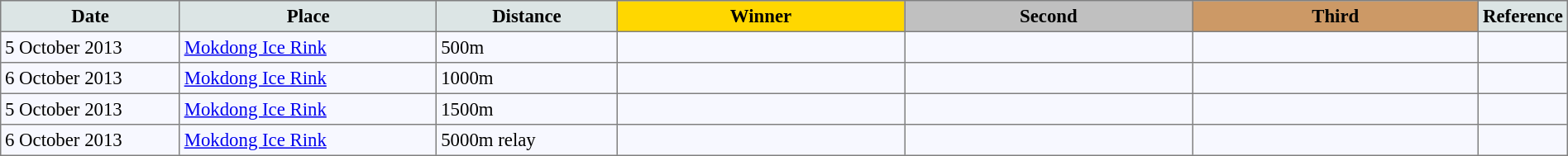<table bgcolor="#f7f8ff" cellpadding="3" cellspacing="0" border="1" style="font-size: 95%; border: gray solid 1px; border-collapse: collapse;">
<tr bgcolor="#CCCCCC">
<td align="center" bgcolor="#DCE5E5" width="150"><strong>Date</strong></td>
<td align="center" bgcolor="#DCE5E5" width="220"><strong>Place</strong></td>
<td align="center" bgcolor="#DCE5E5" width="150"><strong>Distance</strong></td>
<td align="center" bgcolor="gold" width="250"><strong>Winner</strong></td>
<td align="center" bgcolor="silver" width="250"><strong>Second</strong></td>
<td align="center" bgcolor="CC9966" width="250"><strong>Third</strong></td>
<td align="center" bgcolor="#DCE5E5" width="30"><strong>Reference</strong></td>
</tr>
<tr align="left">
<td>5 October 2013</td>
<td><a href='#'>Mokdong Ice Rink</a></td>
<td>500m</td>
<td></td>
<td></td>
<td></td>
<td></td>
</tr>
<tr align="left">
<td>6 October 2013</td>
<td><a href='#'>Mokdong Ice Rink</a></td>
<td>1000m</td>
<td></td>
<td></td>
<td></td>
<td></td>
</tr>
<tr align="left">
<td>5 October 2013</td>
<td><a href='#'>Mokdong Ice Rink</a></td>
<td>1500m</td>
<td></td>
<td></td>
<td></td>
<td></td>
</tr>
<tr align="left">
<td>6 October 2013</td>
<td><a href='#'>Mokdong Ice Rink</a></td>
<td>5000m relay</td>
<td></td>
<td></td>
<td></td>
<td></td>
</tr>
</table>
